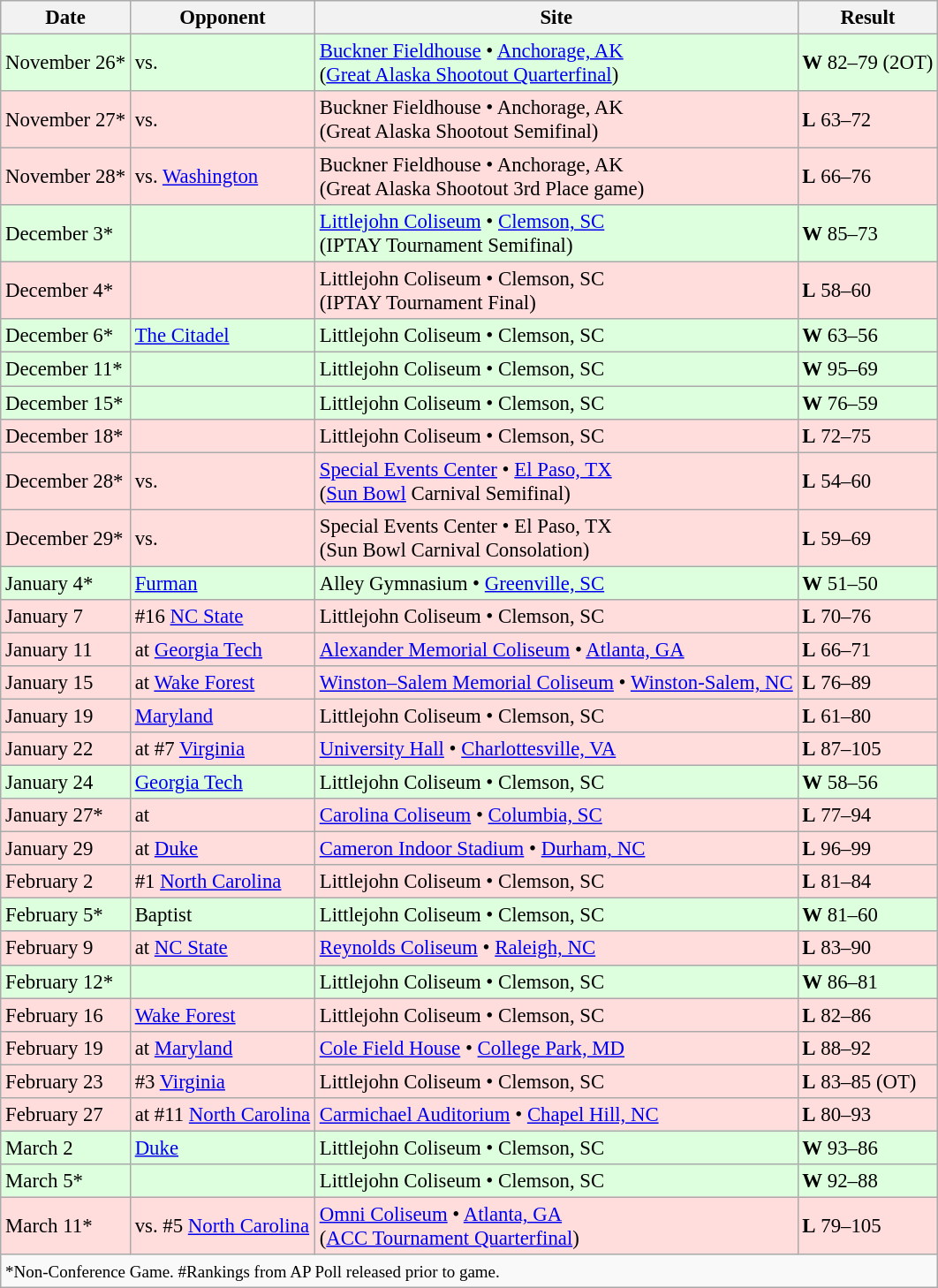<table class="wikitable" style="font-size:95%;">
<tr>
<th>Date</th>
<th>Opponent </th>
<th>Site</th>
<th>Result</th>
</tr>
<tr style="background: #ddffdd;">
<td>November 26*</td>
<td>vs. </td>
<td><a href='#'>Buckner Fieldhouse</a> • <a href='#'>Anchorage, AK</a><br>(<a href='#'>Great Alaska Shootout Quarterfinal</a>)</td>
<td><strong>W</strong> 82–79 (2OT)</td>
</tr>
<tr style="background: #ffdddd;">
<td>November 27*</td>
<td>vs. </td>
<td>Buckner Fieldhouse • Anchorage, AK<br>(Great Alaska Shootout Semifinal)</td>
<td><strong>L</strong> 63–72</td>
</tr>
<tr style="background: #ffdddd;">
<td>November 28*</td>
<td>vs. <a href='#'>Washington</a></td>
<td>Buckner Fieldhouse • Anchorage, AK<br>(Great Alaska Shootout 3rd Place game)</td>
<td><strong>L</strong> 66–76</td>
</tr>
<tr style="background: #ddffdd;">
<td>December 3*</td>
<td></td>
<td><a href='#'>Littlejohn Coliseum</a> • <a href='#'>Clemson, SC</a><br>(IPTAY Tournament Semifinal)</td>
<td><strong>W</strong> 85–73</td>
</tr>
<tr style="background: #ffdddd;">
<td>December 4*</td>
<td></td>
<td>Littlejohn Coliseum • Clemson, SC<br>(IPTAY Tournament Final)</td>
<td><strong>L</strong> 58–60</td>
</tr>
<tr style="background: #ddffdd;">
<td>December 6*</td>
<td><a href='#'>The Citadel</a></td>
<td>Littlejohn Coliseum • Clemson, SC</td>
<td><strong>W</strong> 63–56</td>
</tr>
<tr style="background: #ddffdd;">
<td>December 11*</td>
<td></td>
<td>Littlejohn Coliseum • Clemson, SC</td>
<td><strong>W</strong> 95–69</td>
</tr>
<tr style="background: #ddffdd;">
<td>December 15*</td>
<td></td>
<td>Littlejohn Coliseum • Clemson, SC</td>
<td><strong>W</strong> 76–59</td>
</tr>
<tr style="background: #ffdddd;">
<td>December 18*</td>
<td></td>
<td>Littlejohn Coliseum • Clemson, SC</td>
<td><strong>L</strong> 72–75</td>
</tr>
<tr style="background: #ffdddd;">
<td>December 28*</td>
<td>vs. </td>
<td><a href='#'>Special Events Center</a> • <a href='#'>El Paso, TX</a><br>(<a href='#'>Sun Bowl</a> Carnival Semifinal)</td>
<td><strong>L</strong> 54–60</td>
</tr>
<tr style="background: #ffdddd;">
<td>December 29*</td>
<td>vs. </td>
<td>Special Events Center • El Paso, TX<br>(Sun Bowl Carnival Consolation)</td>
<td><strong>L</strong> 59–69</td>
</tr>
<tr style="background: #ddffdd;">
<td>January 4*</td>
<td><a href='#'>Furman</a></td>
<td>Alley Gymnasium • <a href='#'>Greenville, SC</a></td>
<td><strong>W</strong> 51–50</td>
</tr>
<tr style="background: #ffdddd;">
<td>January 7</td>
<td>#16 <a href='#'>NC State</a></td>
<td>Littlejohn Coliseum • Clemson, SC</td>
<td><strong>L</strong> 70–76</td>
</tr>
<tr style="background: #ffdddd;">
<td>January 11</td>
<td>at <a href='#'>Georgia Tech</a></td>
<td><a href='#'>Alexander Memorial Coliseum</a> • <a href='#'>Atlanta, GA</a></td>
<td><strong>L</strong> 66–71</td>
</tr>
<tr style="background: #ffdddd;">
<td>January 15</td>
<td>at <a href='#'>Wake Forest</a></td>
<td><a href='#'>Winston–Salem Memorial Coliseum</a> • <a href='#'>Winston-Salem, NC</a></td>
<td><strong>L</strong> 76–89</td>
</tr>
<tr style="background: #ffdddd;">
<td>January 19</td>
<td><a href='#'>Maryland</a></td>
<td>Littlejohn Coliseum • Clemson, SC</td>
<td><strong>L</strong> 61–80</td>
</tr>
<tr style="background: #ffdddd;">
<td>January 22</td>
<td>at #7 <a href='#'>Virginia</a></td>
<td><a href='#'>University Hall</a> • <a href='#'>Charlottesville, VA</a></td>
<td><strong>L</strong> 87–105</td>
</tr>
<tr style="background: #ddffdd;">
<td>January 24</td>
<td><a href='#'>Georgia Tech</a></td>
<td>Littlejohn Coliseum • Clemson, SC</td>
<td><strong>W</strong> 58–56</td>
</tr>
<tr style="background: #ffdddd;">
<td>January 27*</td>
<td>at </td>
<td><a href='#'>Carolina Coliseum</a> • <a href='#'>Columbia, SC</a></td>
<td><strong>L</strong> 77–94</td>
</tr>
<tr style="background: #ffdddd;">
<td>January 29</td>
<td>at <a href='#'>Duke</a></td>
<td><a href='#'>Cameron Indoor Stadium</a> • <a href='#'>Durham, NC</a></td>
<td><strong>L</strong> 96–99</td>
</tr>
<tr style="background: #ffdddd;">
<td>February 2</td>
<td>#1 <a href='#'>North Carolina</a></td>
<td>Littlejohn Coliseum • Clemson, SC</td>
<td><strong>L</strong> 81–84</td>
</tr>
<tr style="background: #ddffdd;">
<td>February 5*</td>
<td>Baptist</td>
<td>Littlejohn Coliseum • Clemson, SC</td>
<td><strong>W</strong> 81–60</td>
</tr>
<tr style="background: #ffdddd;">
<td>February 9</td>
<td>at <a href='#'>NC State</a></td>
<td><a href='#'>Reynolds Coliseum</a> • <a href='#'>Raleigh, NC</a></td>
<td><strong>L</strong> 83–90</td>
</tr>
<tr style="background: #ddffdd;">
<td>February 12*</td>
<td></td>
<td>Littlejohn Coliseum • Clemson, SC</td>
<td><strong>W</strong> 86–81</td>
</tr>
<tr style="background: #ffdddd;">
<td>February 16</td>
<td><a href='#'>Wake Forest</a></td>
<td>Littlejohn Coliseum • Clemson, SC</td>
<td><strong>L</strong> 82–86</td>
</tr>
<tr style="background: #ffdddd;">
<td>February 19</td>
<td>at <a href='#'>Maryland</a></td>
<td><a href='#'>Cole Field House</a> • <a href='#'>College Park, MD</a></td>
<td><strong>L</strong> 88–92</td>
</tr>
<tr style="background: #ffdddd;">
<td>February 23</td>
<td>#3 <a href='#'>Virginia</a></td>
<td>Littlejohn Coliseum • Clemson, SC</td>
<td><strong>L</strong> 83–85 (OT)</td>
</tr>
<tr style="background: #ffdddd;">
<td>February 27</td>
<td>at #11 <a href='#'>North Carolina</a></td>
<td><a href='#'>Carmichael Auditorium</a> • <a href='#'>Chapel Hill, NC</a></td>
<td><strong>L</strong> 80–93</td>
</tr>
<tr style="background: #ddffdd;">
<td>March 2</td>
<td><a href='#'>Duke</a></td>
<td>Littlejohn Coliseum • Clemson, SC</td>
<td><strong>W</strong> 93–86</td>
</tr>
<tr style="background: #ddffdd;">
<td>March 5*</td>
<td></td>
<td>Littlejohn Coliseum • Clemson, SC</td>
<td><strong>W</strong> 92–88</td>
</tr>
<tr style="background: #ffdddd;">
<td>March 11*</td>
<td>vs. #5 <a href='#'>North Carolina</a></td>
<td><a href='#'>Omni Coliseum</a> • <a href='#'>Atlanta, GA</a><br>(<a href='#'>ACC Tournament Quarterfinal</a>)</td>
<td><strong>L</strong> 79–105</td>
</tr>
<tr style="background:#f9f9f9;">
<td colspan=5><small>*Non-Conference Game. #Rankings from AP Poll released prior to game.</small></td>
</tr>
</table>
